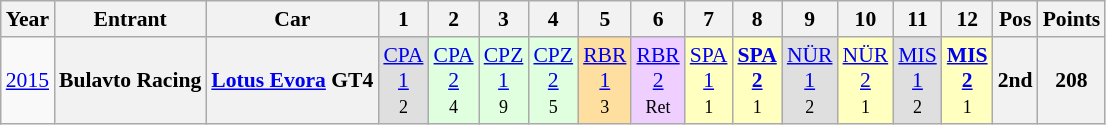<table class="wikitable" style="text-align:center; font-size:90%">
<tr>
<th>Year</th>
<th>Entrant</th>
<th>Car</th>
<th>1</th>
<th>2</th>
<th>3</th>
<th>4</th>
<th>5</th>
<th>6</th>
<th>7</th>
<th>8</th>
<th>9</th>
<th>10</th>
<th>11</th>
<th>12</th>
<th>Pos</th>
<th>Points</th>
</tr>
<tr>
<td><a href='#'>2015</a></td>
<th>Bulavto Racing</th>
<th><a href='#'>Lotus Evora</a> GT4</th>
<td style="background:#DFDFDF;"><a href='#'>CPA<br>1</a><br><small>2</small></td>
<td style="background:#DFFFDF;"><a href='#'>CPA<br>2</a><br><small>4</small></td>
<td style="background:#DFFFDF;"><a href='#'>CPZ<br>1</a><br><small>9</small></td>
<td style="background:#DFFFDF;"><a href='#'>CPZ<br>2</a><br><small>5</small></td>
<td style="background:#FFDF9F;"><a href='#'>RBR<br>1</a><br><small>3</small></td>
<td style="background:#EFCFFF;"><a href='#'>RBR<br>2</a><br><small>Ret</small></td>
<td style="background:#FFFFBF;"><a href='#'>SPA<br>1</a><br><small>1</small></td>
<td style="background:#FFFFBF;"><strong><a href='#'>SPA<br>2</a></strong><br><small>1</small></td>
<td style="background:#DFDFDF;"><a href='#'>NÜR<br>1</a><br><small>2</small></td>
<td style="background:#FFFFBF;"><a href='#'>NÜR<br>2</a><br><small>1</small></td>
<td style="background:#DFDFDF;"><a href='#'>MIS<br>1</a><br><small>2</small></td>
<td style="background:#FFFFBF;"><strong><a href='#'>MIS<br>2</a></strong><br><small>1</small></td>
<th>2nd</th>
<th>208</th>
</tr>
</table>
